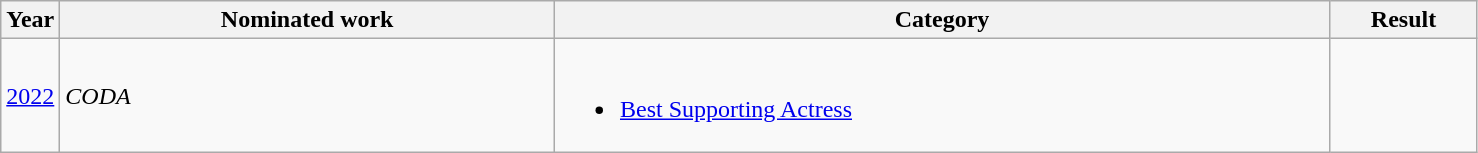<table class=wikitable>
<tr>
<th width=4%>Year</th>
<th width=33.5%>Nominated work</th>
<th width=52.5%>Category</th>
<th width=10%>Result</th>
</tr>
<tr>
<td><a href='#'>2022</a></td>
<td><em>CODA</em></td>
<td><br><ul><li><a href='#'>Best Supporting Actress</a></li></ul></td>
<td></td>
</tr>
</table>
